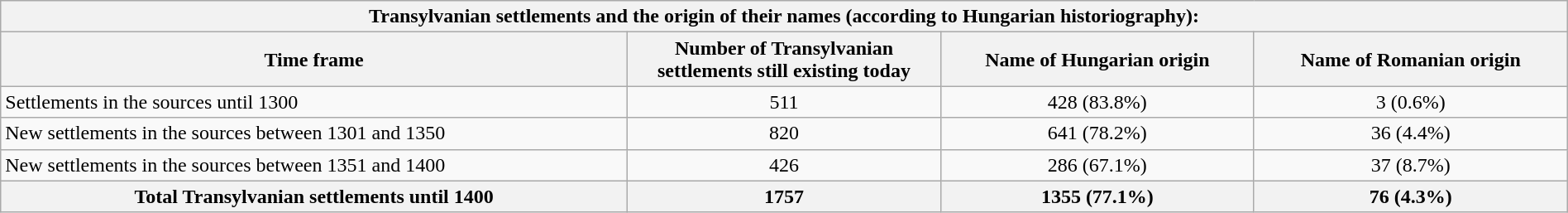<table class="wikitable" width="100%">
<tr>
<th colspan="4">Transylvanian settlements and the origin of their names (according to Hungarian historiography):</th>
</tr>
<tr>
<th width="40%">Time frame</th>
<th width="20%">Number of Transylvanian settlements still existing today</th>
<th width="20%">Name of Hungarian origin</th>
<th width="20%">Name of Romanian origin</th>
</tr>
<tr>
<td>Settlements in the sources until 1300</td>
<td align="center">511</td>
<td align="center">428 (83.8%)</td>
<td align="center">3 (0.6%)</td>
</tr>
<tr>
<td>New settlements in the sources between 1301 and 1350</td>
<td align="center">820</td>
<td align="center">641 (78.2%)</td>
<td align="center">36 (4.4%)</td>
</tr>
<tr>
<td>New settlements in the sources between 1351 and 1400</td>
<td align="center">426</td>
<td align="center">286 (67.1%)</td>
<td align="center">37 (8.7%)</td>
</tr>
<tr>
<th width="40%">Total Transylvanian settlements until 1400</th>
<th width="20%">1757</th>
<th width="20%">1355 (77.1%)</th>
<th width="20%">76 (4.3%)</th>
</tr>
</table>
